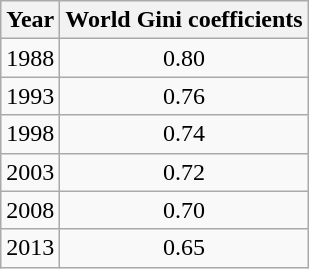<table class="wikitable" style="text-align: center;">
<tr>
<th>Year</th>
<th>World Gini coefficients</th>
</tr>
<tr>
<td>1988</td>
<td>0.80</td>
</tr>
<tr>
<td>1993</td>
<td>0.76</td>
</tr>
<tr>
<td>1998</td>
<td>0.74</td>
</tr>
<tr>
<td>2003</td>
<td>0.72</td>
</tr>
<tr>
<td>2008</td>
<td>0.70</td>
</tr>
<tr>
<td>2013</td>
<td>0.65</td>
</tr>
</table>
